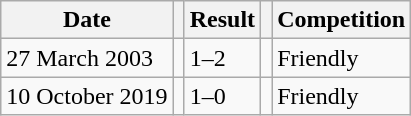<table class="wikitable">
<tr>
<th>Date</th>
<th></th>
<th>Result</th>
<th></th>
<th>Competition</th>
</tr>
<tr>
<td>27 March 2003</td>
<td></td>
<td>1–2</td>
<td></td>
<td>Friendly</td>
</tr>
<tr>
<td>10 October 2019</td>
<td></td>
<td>1–0</td>
<td></td>
<td>Friendly</td>
</tr>
</table>
